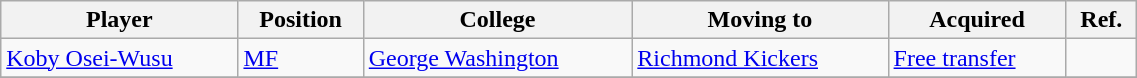<table class="wikitable sortable" style="width:60%">
<tr>
<th>Player</th>
<th>Position</th>
<th>College</th>
<th>Moving to</th>
<th>Acquired</th>
<th>Ref.</th>
</tr>
<tr>
<td> <a href='#'>Koby Osei-Wusu</a></td>
<td><a href='#'>MF</a></td>
<td><a href='#'>George Washington</a></td>
<td> <a href='#'>Richmond Kickers</a></td>
<td><a href='#'>Free transfer</a></td>
<td></td>
</tr>
<tr>
</tr>
</table>
